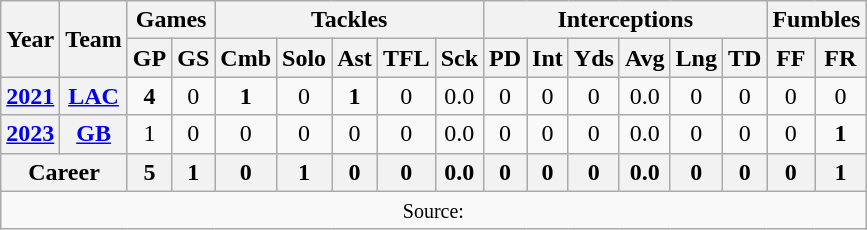<table class="wikitable" style="text-align: center;">
<tr>
<th rowspan="2">Year</th>
<th rowspan="2">Team</th>
<th colspan="2">Games</th>
<th colspan="5">Tackles</th>
<th colspan="6">Interceptions</th>
<th colspan="2">Fumbles</th>
</tr>
<tr>
<th>GP</th>
<th>GS</th>
<th>Cmb</th>
<th>Solo</th>
<th>Ast</th>
<th>TFL</th>
<th>Sck</th>
<th>PD</th>
<th>Int</th>
<th>Yds</th>
<th>Avg</th>
<th>Lng</th>
<th>TD</th>
<th>FF</th>
<th>FR</th>
</tr>
<tr>
<th><a href='#'>2021</a></th>
<th><a href='#'>LAC</a></th>
<td><strong>4</strong></td>
<td>0</td>
<td><strong>1</strong></td>
<td>0</td>
<td><strong>1</strong></td>
<td>0</td>
<td>0.0</td>
<td>0</td>
<td>0</td>
<td>0</td>
<td>0.0</td>
<td>0</td>
<td>0</td>
<td>0</td>
<td>0</td>
</tr>
<tr>
<th><a href='#'>2023</a></th>
<th><a href='#'>GB</a></th>
<td>1</td>
<td>0</td>
<td>0</td>
<td>0</td>
<td>0</td>
<td>0</td>
<td>0.0</td>
<td>0</td>
<td>0</td>
<td>0</td>
<td>0.0</td>
<td>0</td>
<td>0</td>
<td>0</td>
<td><strong>1</strong></td>
</tr>
<tr>
<th colspan="2">Career</th>
<th>5</th>
<th>1</th>
<th>0</th>
<th>1</th>
<th>0</th>
<th>0</th>
<th>0.0</th>
<th>0</th>
<th>0</th>
<th>0</th>
<th>0.0</th>
<th>0</th>
<th>0</th>
<th>0</th>
<th>1</th>
</tr>
<tr>
<td colspan="18"><small>Source: </small></td>
</tr>
</table>
